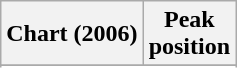<table class="wikitable sortable plainrowheaders" style="text-align:center">
<tr>
<th scope="col">Chart (2006)</th>
<th scope="col">Peak<br>position</th>
</tr>
<tr>
</tr>
<tr>
</tr>
<tr>
</tr>
<tr>
</tr>
<tr>
</tr>
<tr>
</tr>
<tr>
</tr>
</table>
